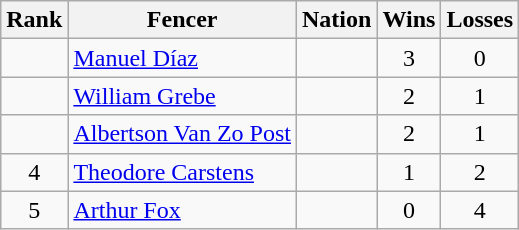<table class="wikitable sortable" style="text-align:center">
<tr>
<th>Rank</th>
<th>Fencer</th>
<th>Nation</th>
<th>Wins</th>
<th>Losses</th>
</tr>
<tr>
<td></td>
<td align=left><a href='#'>Manuel Díaz</a></td>
<td align=left></td>
<td>3</td>
<td>0</td>
</tr>
<tr>
<td></td>
<td align=left><a href='#'>William Grebe</a></td>
<td align=left></td>
<td>2</td>
<td>1</td>
</tr>
<tr>
<td></td>
<td align=left><a href='#'>Albertson Van Zo Post</a></td>
<td align=left></td>
<td>2</td>
<td>1</td>
</tr>
<tr>
<td>4</td>
<td align=left><a href='#'>Theodore Carstens</a></td>
<td align=left></td>
<td>1</td>
<td>2</td>
</tr>
<tr>
<td>5</td>
<td align=left><a href='#'>Arthur Fox</a></td>
<td align=left></td>
<td>0</td>
<td>4</td>
</tr>
</table>
